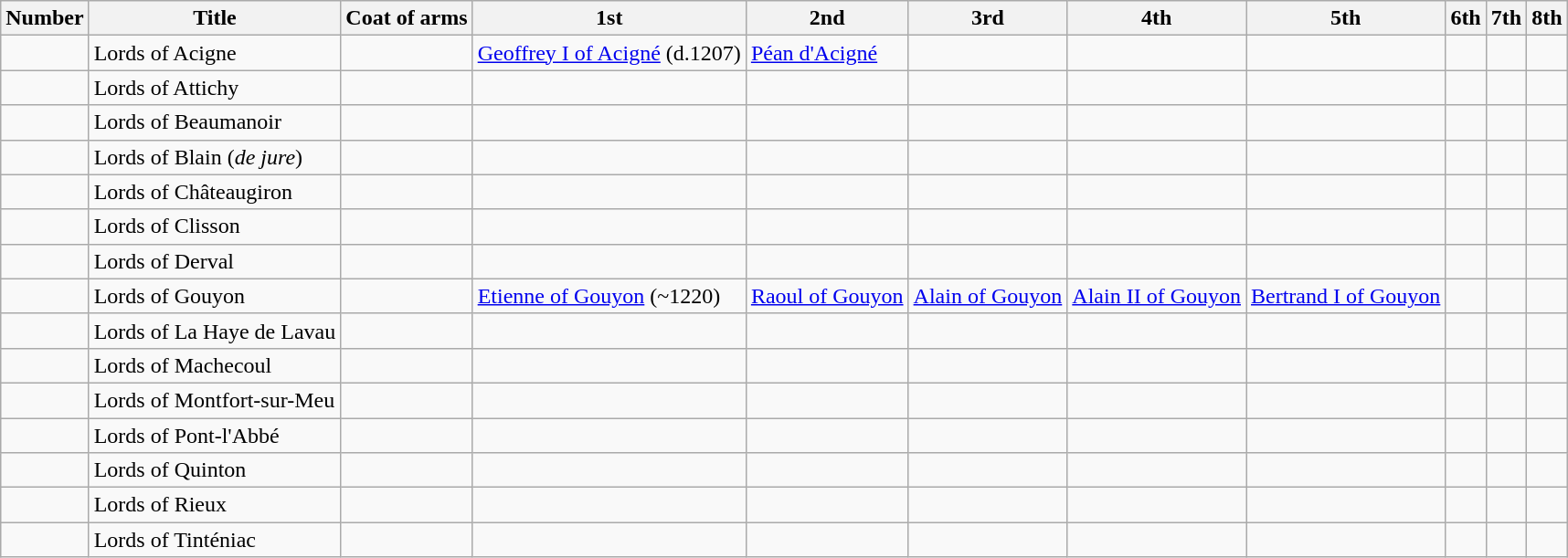<table class="wikitable">
<tr>
<th>Number</th>
<th>Title</th>
<th>Coat of arms</th>
<th>1st</th>
<th>2nd</th>
<th>3rd</th>
<th>4th</th>
<th>5th</th>
<th>6th</th>
<th>7th</th>
<th>8th</th>
</tr>
<tr>
<td></td>
<td>Lords of Acigne</td>
<td></td>
<td><a href='#'>Geoffrey I of Acigné</a> (d.1207)</td>
<td><a href='#'>Péan d'Acigné</a></td>
<td></td>
<td></td>
<td></td>
<td></td>
<td></td>
<td></td>
</tr>
<tr>
<td></td>
<td>Lords of Attichy</td>
<td></td>
<td></td>
<td></td>
<td></td>
<td></td>
<td></td>
<td></td>
<td></td>
<td></td>
</tr>
<tr>
<td></td>
<td>Lords of Beaumanoir</td>
<td></td>
<td></td>
<td></td>
<td></td>
<td></td>
<td></td>
<td></td>
<td></td>
<td></td>
</tr>
<tr>
<td></td>
<td>Lords of Blain (<em>de jure</em>)</td>
<td></td>
<td></td>
<td></td>
<td></td>
<td></td>
<td></td>
<td></td>
<td></td>
<td></td>
</tr>
<tr>
<td></td>
<td>Lords of Châteaugiron</td>
<td></td>
<td></td>
<td></td>
<td></td>
<td></td>
<td></td>
<td></td>
<td></td>
<td></td>
</tr>
<tr>
<td></td>
<td>Lords of Clisson</td>
<td></td>
<td></td>
<td></td>
<td></td>
<td></td>
<td></td>
<td></td>
<td></td>
<td></td>
</tr>
<tr>
<td></td>
<td>Lords of Derval</td>
<td></td>
<td></td>
<td></td>
<td></td>
<td></td>
<td></td>
<td></td>
<td></td>
<td></td>
</tr>
<tr>
<td></td>
<td>Lords of Gouyon</td>
<td></td>
<td><a href='#'>Etienne of Gouyon</a> (~1220)</td>
<td><a href='#'>Raoul of Gouyon</a></td>
<td><a href='#'>Alain of Gouyon</a></td>
<td><a href='#'>Alain II of Gouyon</a></td>
<td><a href='#'>Bertrand I of Gouyon</a></td>
<td></td>
<td></td>
<td></td>
</tr>
<tr>
<td></td>
<td>Lords of La Haye de Lavau</td>
<td></td>
<td></td>
<td></td>
<td></td>
<td></td>
<td></td>
<td></td>
<td></td>
<td></td>
</tr>
<tr>
<td></td>
<td>Lords of Machecoul</td>
<td></td>
<td></td>
<td></td>
<td></td>
<td></td>
<td></td>
<td></td>
<td></td>
<td></td>
</tr>
<tr>
<td></td>
<td>Lords of Montfort-sur-Meu</td>
<td></td>
<td></td>
<td></td>
<td></td>
<td></td>
<td></td>
<td></td>
<td></td>
<td></td>
</tr>
<tr>
<td></td>
<td>Lords of Pont-l'Abbé</td>
<td></td>
<td></td>
<td></td>
<td></td>
<td></td>
<td></td>
<td></td>
<td></td>
<td></td>
</tr>
<tr>
<td></td>
<td>Lords of Quinton</td>
<td></td>
<td></td>
<td></td>
<td></td>
<td></td>
<td></td>
<td></td>
<td></td>
<td></td>
</tr>
<tr>
<td></td>
<td>Lords of Rieux</td>
<td></td>
<td></td>
<td></td>
<td></td>
<td></td>
<td></td>
<td></td>
<td></td>
<td></td>
</tr>
<tr>
<td></td>
<td>Lords of Tinténiac</td>
<td></td>
<td></td>
<td></td>
<td></td>
<td></td>
<td></td>
<td></td>
<td></td>
<td></td>
</tr>
</table>
